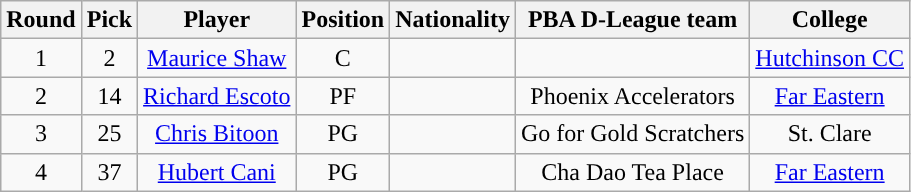<table class="wikitable sortable sortable" style="text-align: center">
<tr>
<th>Round</th>
<th>Pick</th>
<th>Player</th>
<th>Position</th>
<th>Nationality</th>
<th>PBA D-League team</th>
<th>College</th>
</tr>
<tr>
<td>1</td>
<td>2</td>
<td><a href='#'>Maurice Shaw</a></td>
<td>C</td>
<td></td>
<td></td>
<td><a href='#'>Hutchinson CC</a></td>
</tr>
<tr>
<td>2</td>
<td>14</td>
<td><a href='#'>Richard Escoto</a></td>
<td>PF</td>
<td></td>
<td>Phoenix Accelerators</td>
<td><a href='#'>Far Eastern</a></td>
</tr>
<tr>
<td>3</td>
<td>25</td>
<td><a href='#'>Chris Bitoon</a></td>
<td>PG</td>
<td></td>
<td>Go for Gold Scratchers</td>
<td>St. Clare</td>
</tr>
<tr>
<td>4</td>
<td>37</td>
<td><a href='#'>Hubert Cani</a></td>
<td>PG</td>
<td></td>
<td>Cha Dao Tea Place</td>
<td><a href='#'>Far Eastern</a></td>
</tr>
</table>
